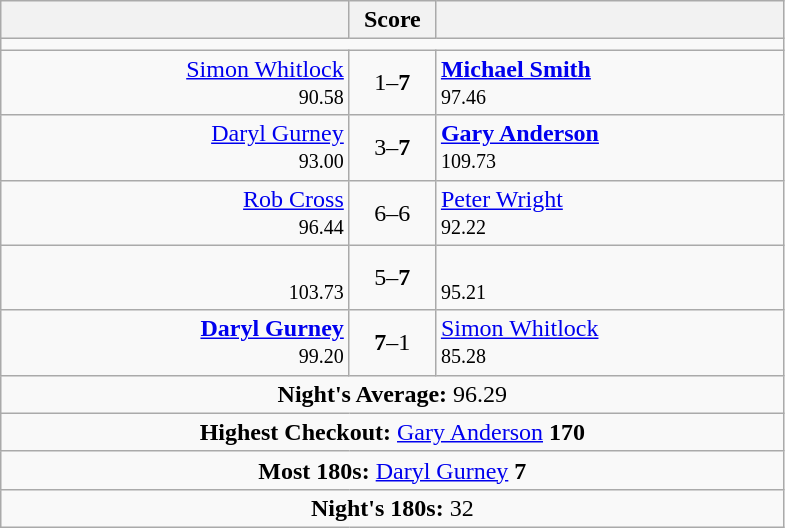<table class=wikitable style="text-align:center">
<tr>
<th width=225></th>
<th width=50>Score</th>
<th width=225></th>
</tr>
<tr align=center>
<td colspan="3"></td>
</tr>
<tr align=left>
<td align=right><a href='#'>Simon Whitlock</a>  <br><small><span>90.58</span></small></td>
<td align=center>1–<strong>7</strong></td>
<td> <strong><a href='#'>Michael Smith</a></strong> <br><small><span>97.46</span></small></td>
</tr>
<tr align=left>
<td align=right><a href='#'>Daryl Gurney</a>  <br><small><span>93.00</span></small></td>
<td align=center>3–<strong>7</strong></td>
<td> <strong><a href='#'>Gary Anderson</a></strong> <br><small><span>109.73</span></small></td>
</tr>
<tr align=left>
<td align=right><a href='#'>Rob Cross</a>  <br><small><span>96.44</span></small></td>
<td align=center>6–6</td>
<td> <a href='#'>Peter Wright</a>  <br><small><span>92.22</span></small></td>
</tr>
<tr align=left>
<td align=right> <br><small><span>103.73</span></small></td>
<td align=center>5–<strong>7</strong></td>
<td> <br><small><span>95.21</span></small></td>
</tr>
<tr align=left>
<td align=right><strong><a href='#'>Daryl Gurney</a></strong>  <br><small><span>99.20</span></small></td>
<td align=center><strong>7</strong>–1</td>
<td> <a href='#'>Simon Whitlock</a> <br><small><span>85.28</span></small></td>
</tr>
<tr align=center>
<td colspan="3"><strong>Night's Average:</strong> 96.29</td>
</tr>
<tr align=center>
<td colspan="3"><strong>Highest Checkout:</strong>  <a href='#'>Gary Anderson</a> <strong>170</strong></td>
</tr>
<tr align=center>
<td colspan="3"><strong>Most 180s:</strong>  <a href='#'>Daryl Gurney</a> <strong>7</strong></td>
</tr>
<tr align=center>
<td colspan="3"><strong>Night's 180s:</strong> 32</td>
</tr>
</table>
